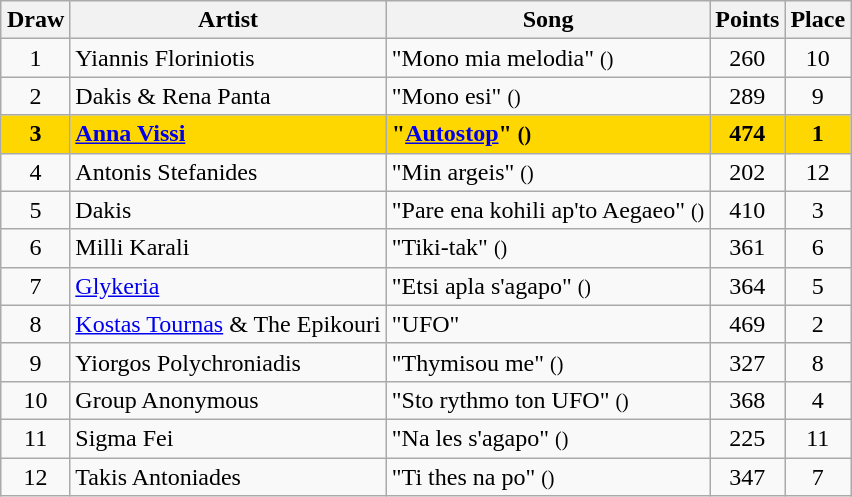<table class="sortable wikitable" style="margin: 1em auto 1em auto; text-align:center">
<tr>
<th>Draw</th>
<th>Artist</th>
<th>Song</th>
<th>Points</th>
<th>Place</th>
</tr>
<tr>
<td>1</td>
<td align="left">Yiannis Floriniotis</td>
<td align="left">"Mono mia melodia" <small>()</small></td>
<td>260</td>
<td>10</td>
</tr>
<tr>
<td>2</td>
<td align="left">Dakis & Rena Panta</td>
<td align="left">"Mono esi" <small>()</small></td>
<td>289</td>
<td>9</td>
</tr>
<tr bgcolor = "gold">
<td><strong>3</strong></td>
<td align="left"><strong><a href='#'>Anna Vissi</a></strong></td>
<td align="left"><strong>"<a href='#'>Autostop</a>" <small>()</small></strong></td>
<td><strong>474</strong></td>
<td><strong>1</strong></td>
</tr>
<tr>
<td>4</td>
<td align="left">Antonis Stefanides</td>
<td align="left">"Min argeis" <small>()</small></td>
<td>202</td>
<td>12</td>
</tr>
<tr>
<td>5</td>
<td align="left">Dakis</td>
<td align="left">"Pare ena kohili ap'to Aegaeo" <small>()</small></td>
<td>410</td>
<td>3</td>
</tr>
<tr>
<td>6</td>
<td align="left">Milli Karali</td>
<td align="left">"Tiki-tak" <small>()</small></td>
<td>361</td>
<td>6</td>
</tr>
<tr>
<td>7</td>
<td align="left"><a href='#'>Glykeria</a></td>
<td align="left">"Etsi apla s'agapo" <small>()</small></td>
<td>364</td>
<td>5</td>
</tr>
<tr>
<td>8</td>
<td align="left"><a href='#'>Kostas Tournas</a> & The Epikouri</td>
<td align="left">"UFO"</td>
<td>469</td>
<td>2</td>
</tr>
<tr>
<td>9</td>
<td align="left">Yiorgos Polychroniadis</td>
<td align="left">"Thymisou me" <small>()</small></td>
<td>327</td>
<td>8</td>
</tr>
<tr>
<td>10</td>
<td align="left">Group Anonymous</td>
<td align="left">"Sto rythmo ton UFO" <small>()</small></td>
<td>368</td>
<td>4</td>
</tr>
<tr>
<td>11</td>
<td align="left">Sigma Fei</td>
<td align="left">"Na les s'agapo" <small>()</small></td>
<td>225</td>
<td>11</td>
</tr>
<tr>
<td>12</td>
<td align="left">Takis Antoniades</td>
<td align="left">"Ti thes na po" <small>()</small></td>
<td>347</td>
<td>7</td>
</tr>
</table>
